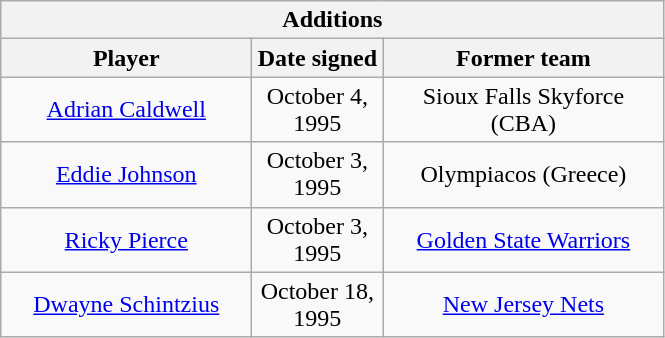<table class="wikitable" style="text-align:center">
<tr>
<th colspan=3>Additions</th>
</tr>
<tr>
<th style="width:160px">Player</th>
<th style="width:80px">Date signed</th>
<th style="width:180px">Former team</th>
</tr>
<tr>
<td><a href='#'>Adrian Caldwell</a></td>
<td>October 4, 1995</td>
<td>Sioux Falls Skyforce (CBA)</td>
</tr>
<tr>
<td><a href='#'>Eddie Johnson</a></td>
<td>October 3, 1995</td>
<td>Olympiacos (Greece)</td>
</tr>
<tr>
<td><a href='#'>Ricky Pierce</a></td>
<td>October 3, 1995</td>
<td><a href='#'>Golden State Warriors</a></td>
</tr>
<tr>
<td><a href='#'>Dwayne Schintzius</a></td>
<td>October 18, 1995</td>
<td><a href='#'>New Jersey Nets</a></td>
</tr>
</table>
